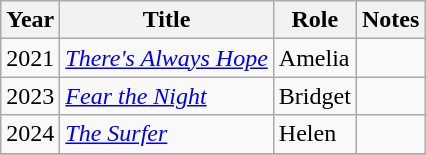<table class="wikitable sortable">
<tr>
<th>Year</th>
<th>Title</th>
<th>Role</th>
<th>Notes</th>
</tr>
<tr>
<td>2021</td>
<td><em><a href='#'>There's Always Hope</a></em></td>
<td>Amelia</td>
<td></td>
</tr>
<tr>
<td>2023</td>
<td><em><a href='#'>Fear the Night</a></em></td>
<td>Bridget</td>
<td></td>
</tr>
<tr>
<td>2024</td>
<td><em><a href='#'>The Surfer</a></em></td>
<td>Helen</td>
<td></td>
</tr>
<tr>
</tr>
</table>
